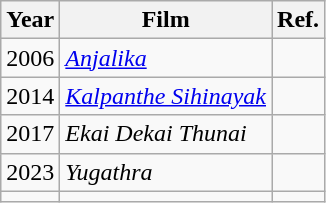<table class="wikitable">
<tr>
<th>Year</th>
<th>Film</th>
<th>Ref.</th>
</tr>
<tr>
<td>2006</td>
<td><em><a href='#'>Anjalika</a></em></td>
<td></td>
</tr>
<tr>
<td>2014</td>
<td><em><a href='#'>Kalpanthe Sihinayak</a></em></td>
<td></td>
</tr>
<tr>
<td>2017</td>
<td><em>Ekai Dekai Thunai</em></td>
<td></td>
</tr>
<tr>
<td>2023</td>
<td><em>Yugathra</em></td>
<td></td>
</tr>
<tr>
<td></td>
<td></td>
<td></td>
</tr>
</table>
